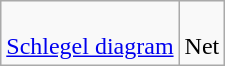<table class=wikitable>
<tr align=center>
<td><br><a href='#'>Schlegel diagram</a></td>
<td><br>Net</td>
</tr>
</table>
